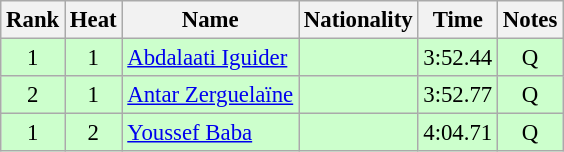<table class="wikitable sortable" style="text-align:center;font-size:95%">
<tr>
<th>Rank</th>
<th>Heat</th>
<th>Name</th>
<th>Nationality</th>
<th>Time</th>
<th>Notes</th>
</tr>
<tr bgcolor=ccffcc>
<td>1</td>
<td>1</td>
<td align=left><a href='#'>Abdalaati Iguider</a></td>
<td align=left></td>
<td>3:52.44</td>
<td>Q</td>
</tr>
<tr bgcolor=ccffcc>
<td>2</td>
<td>1</td>
<td align=left><a href='#'>Antar Zerguelaïne</a></td>
<td align=left></td>
<td>3:52.77</td>
<td>Q</td>
</tr>
<tr bgcolor=ccffcc>
<td>1</td>
<td>2</td>
<td align=left><a href='#'>Youssef Baba</a></td>
<td align=left></td>
<td>4:04.71</td>
<td>Q</td>
</tr>
</table>
